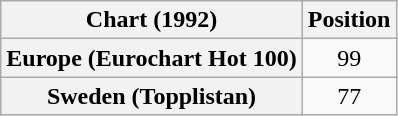<table class="wikitable plainrowheaders" style="text-align:center">
<tr>
<th>Chart (1992)</th>
<th>Position</th>
</tr>
<tr>
<th scope="row">Europe (Eurochart Hot 100)</th>
<td>99</td>
</tr>
<tr>
<th scope="row">Sweden (Topplistan)</th>
<td>77</td>
</tr>
</table>
